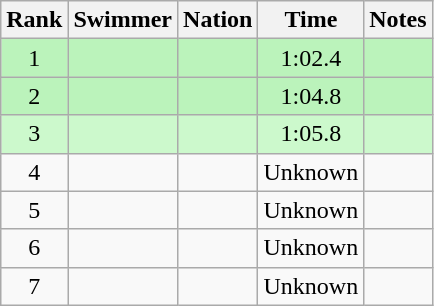<table class="wikitable sortable" style="text-align:center">
<tr>
<th>Rank</th>
<th>Swimmer</th>
<th>Nation</th>
<th>Time</th>
<th>Notes</th>
</tr>
<tr bgcolor=bbf3bb>
<td>1</td>
<td align=left></td>
<td align=left></td>
<td>1:02.4</td>
<td></td>
</tr>
<tr bgcolor=bbf3bb>
<td>2</td>
<td align=left></td>
<td align=left></td>
<td>1:04.8</td>
<td></td>
</tr>
<tr bgcolor=ccf9cc>
<td>3</td>
<td align=left></td>
<td align=left></td>
<td>1:05.8</td>
<td></td>
</tr>
<tr>
<td>4</td>
<td align=left></td>
<td align=left></td>
<td>Unknown</td>
<td></td>
</tr>
<tr>
<td>5</td>
<td align=left></td>
<td align=left></td>
<td>Unknown</td>
<td></td>
</tr>
<tr>
<td>6</td>
<td align=left></td>
<td align=left></td>
<td>Unknown</td>
<td></td>
</tr>
<tr>
<td>7</td>
<td align=left></td>
<td align=left></td>
<td>Unknown</td>
<td></td>
</tr>
</table>
